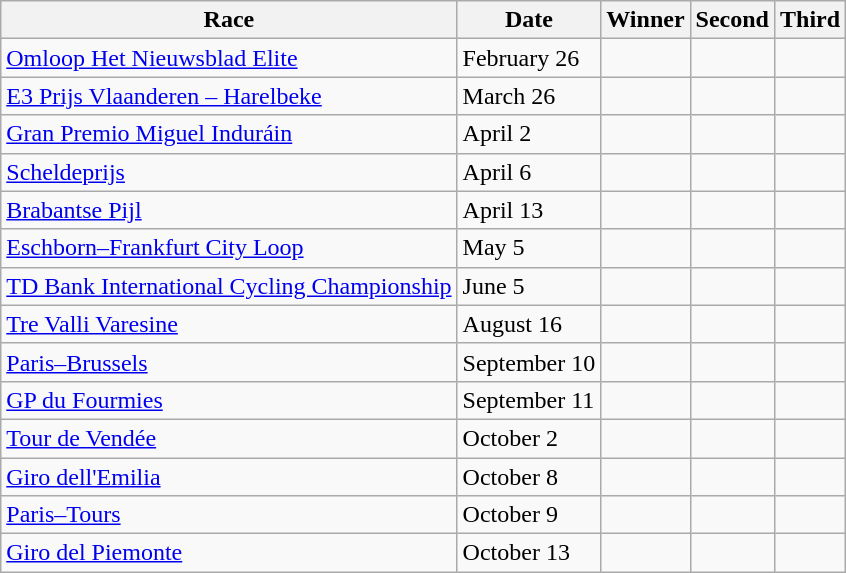<table class="wikitable">
<tr>
<th>Race</th>
<th>Date</th>
<th>Winner</th>
<th>Second</th>
<th>Third</th>
</tr>
<tr>
<td> <a href='#'>Omloop Het Nieuwsblad Elite</a></td>
<td>February 26</td>
<td></td>
<td></td>
<td></td>
</tr>
<tr>
<td> <a href='#'>E3 Prijs Vlaanderen – Harelbeke</a></td>
<td>March 26</td>
<td></td>
<td></td>
<td></td>
</tr>
<tr>
<td> <a href='#'>Gran Premio Miguel Induráin</a></td>
<td>April 2</td>
<td></td>
<td></td>
<td></td>
</tr>
<tr>
<td> <a href='#'>Scheldeprijs</a></td>
<td>April 6</td>
<td></td>
<td></td>
<td></td>
</tr>
<tr>
<td> <a href='#'>Brabantse Pijl</a></td>
<td>April 13</td>
<td></td>
<td></td>
<td></td>
</tr>
<tr>
<td> <a href='#'>Eschborn–Frankfurt City Loop</a></td>
<td>May 5</td>
<td></td>
<td></td>
<td></td>
</tr>
<tr>
<td> <a href='#'>TD Bank International Cycling Championship</a></td>
<td>June 5</td>
<td></td>
<td></td>
<td></td>
</tr>
<tr>
<td> <a href='#'>Tre Valli Varesine</a></td>
<td>August 16</td>
<td></td>
<td></td>
<td></td>
</tr>
<tr>
<td> <a href='#'>Paris–Brussels</a></td>
<td>September 10</td>
<td></td>
<td></td>
<td></td>
</tr>
<tr>
<td> <a href='#'>GP du Fourmies</a></td>
<td>September 11</td>
<td></td>
<td></td>
<td></td>
</tr>
<tr>
<td> <a href='#'>Tour de Vendée</a></td>
<td>October 2</td>
<td></td>
<td></td>
<td></td>
</tr>
<tr>
<td> <a href='#'>Giro dell'Emilia</a></td>
<td>October 8</td>
<td></td>
<td></td>
<td></td>
</tr>
<tr>
<td> <a href='#'>Paris–Tours</a></td>
<td>October 9</td>
<td></td>
<td></td>
<td></td>
</tr>
<tr>
<td> <a href='#'>Giro del Piemonte</a></td>
<td>October 13</td>
<td></td>
<td></td>
<td></td>
</tr>
</table>
